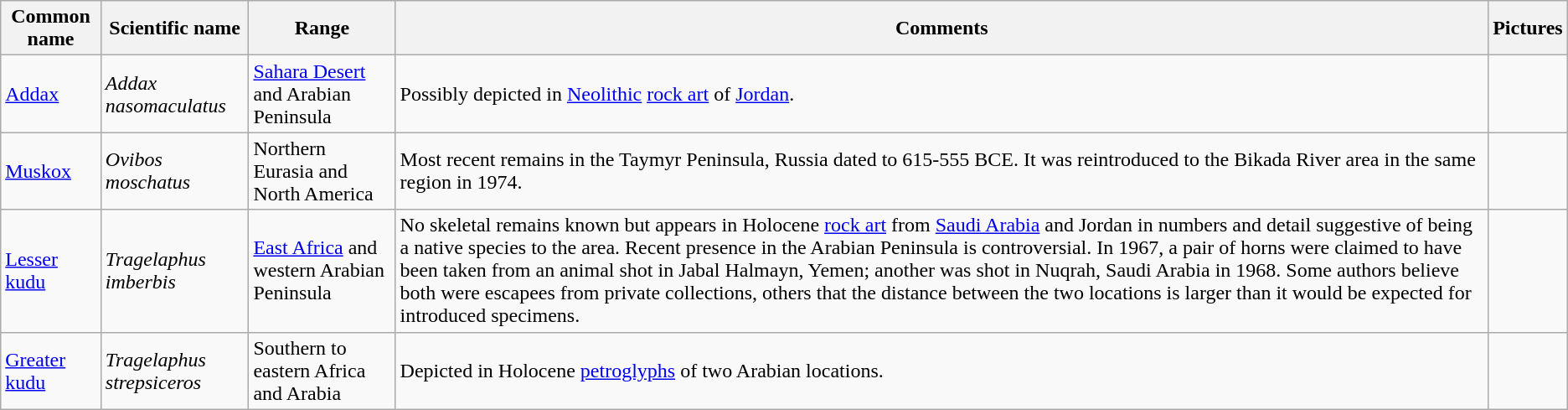<table class="wikitable">
<tr>
<th>Common name</th>
<th>Scientific name</th>
<th>Range</th>
<th class="unsortable">Comments</th>
<th class="unsortable">Pictures</th>
</tr>
<tr>
<td><a href='#'>Addax</a></td>
<td><em>Addax nasomaculatus</em></td>
<td><a href='#'>Sahara Desert</a> and Arabian Peninsula</td>
<td>Possibly depicted in <a href='#'>Neolithic</a> <a href='#'>rock art</a> of <a href='#'>Jordan</a>.</td>
<td></td>
</tr>
<tr>
<td><a href='#'>Muskox</a></td>
<td><em>Ovibos moschatus</em></td>
<td>Northern Eurasia and North America</td>
<td>Most recent remains in the Taymyr Peninsula, Russia dated to 615-555 BCE. It was reintroduced to the Bikada River area in the same region in 1974.</td>
<td></td>
</tr>
<tr>
<td><a href='#'>Lesser kudu</a></td>
<td><em>Tragelaphus imberbis</em></td>
<td><a href='#'>East Africa</a> and western Arabian Peninsula</td>
<td>No skeletal remains known but appears in Holocene <a href='#'>rock art</a> from <a href='#'>Saudi Arabia</a> and Jordan in numbers and detail suggestive of being a native species to the area. Recent presence in the Arabian Peninsula is controversial. In 1967, a pair of horns were claimed to have been taken from an animal shot in Jabal Halmayn, Yemen; another was shot in Nuqrah, Saudi Arabia in 1968. Some authors believe both were escapees from private collections, others that the distance between the two locations is larger than it would be expected for introduced specimens.</td>
<td></td>
</tr>
<tr>
<td><a href='#'>Greater kudu</a></td>
<td><em>Tragelaphus strepsiceros</em></td>
<td>Southern to eastern Africa and Arabia</td>
<td>Depicted in Holocene <a href='#'>petroglyphs</a> of two Arabian locations.</td>
<td></td>
</tr>
</table>
